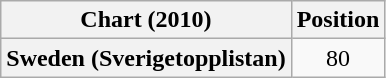<table class="wikitable plainrowheaders" style="text-align:center">
<tr>
<th scope="col">Chart (2010)</th>
<th scope="col">Position</th>
</tr>
<tr>
<th scope="row">Sweden (Sverigetopplistan)</th>
<td>80</td>
</tr>
</table>
